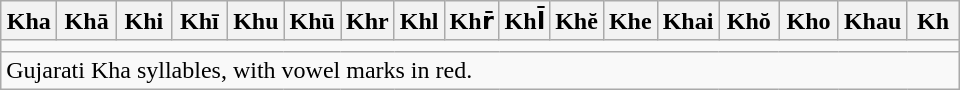<table class=wikitable style="width: 40em;">
<tr>
<th style="width:6%;">Kha</th>
<th style="width:7%;">Khā</th>
<th style="width:6.5%;">Khi</th>
<th style="width:7%;">Khī</th>
<th style="width:4.5%;">Khu</th>
<th style="width:5%;">Khū</th>
<th style="width:4.5%;">Khr</th>
<th style="width:5%;">Khl</th>
<th style="width:5%;">Khr̄</th>
<th style="width:5%;">Khl̄</th>
<th style="width:4.5%;">Khĕ</th>
<th style="width:4.5%;">Khe</th>
<th style="width:5%;">Khai</th>
<th style="width:7%;">Khŏ</th>
<th style="width:7%;">Kho</th>
<th style="width:6%;">Khau</th>
<th style="width:7%;">Kh</th>
</tr>
<tr align="center">
<td colspan=17></td>
</tr>
<tr>
<td colspan=17>Gujarati Kha syllables, with vowel marks in red.</td>
</tr>
</table>
